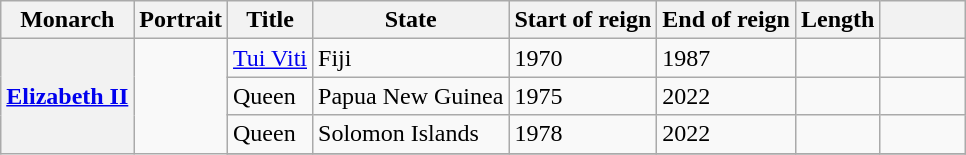<table class="wikitable sortable">
<tr>
<th>Monarch</th>
<th>Portrait</th>
<th>Title</th>
<th>State</th>
<th>Start of reign</th>
<th>End of reign</th>
<th>Length</th>
<th class="unsortable" width=50px></th>
</tr>
<tr>
<th rowspan="9"><a href='#'>Elizabeth II</a></th>
<td rowspan="9"></td>
<td><a href='#'>Tui Viti</a></td>
<td>Fiji</td>
<td>1970</td>
<td>1987</td>
<td></td>
<td></td>
</tr>
<tr>
<td>Queen</td>
<td>Papua New Guinea</td>
<td>1975</td>
<td>2022</td>
<td></td>
<td></td>
</tr>
<tr>
<td>Queen</td>
<td>Solomon Islands</td>
<td>1978</td>
<td>2022</td>
<td></td>
<td></td>
</tr>
<tr>
</tr>
</table>
